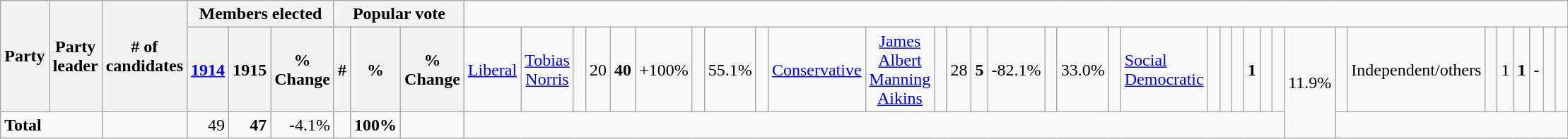<table class="wikitable">
<tr>
<th rowspan=2 colspan=2>Party</th>
<th rowspan=2>Party leader</th>
<th rowspan=2># of<br>candidates</th>
<th colspan=3>Members elected</th>
<th colspan=3>Popular vote</th>
</tr>
<tr>
<th><a href='#'>1914</a></th>
<th>1915</th>
<th>% Change</th>
<th>#</th>
<th>%</th>
<th>% Change<br></th>
<td><a href='#'>Liberal</a></td>
<td align="center"><a href='#'>Tobias Norris</a></td>
<td align="right"> </td>
<td align="right">20</td>
<td align="right"><strong>40</strong></td>
<td align="right">+100%</td>
<td align="right"> </td>
<td align="right">55.1%</td>
<td align="right"> <br></td>
<td><a href='#'>Conservative</a></td>
<td align="center"><a href='#'>James Albert Manning Aikins</a></td>
<td align="right"> </td>
<td align="right">28</td>
<td align="right"><strong>5</strong></td>
<td align="right">-82.1%</td>
<td align="right"> </td>
<td align="right">33.0%</td>
<td align="right"> <br></td>
<td><a href='#'>Social Democratic</a></td>
<td align="center"> </td>
<td align="right"> </td>
<td align="right"> </td>
<td align="right"><strong>1</strong></td>
<td align="right"> </td>
<td align="right"> </td>
<td rowspan=2 align="right">11.9%</td>
<td align="right"> <br></td>
<td colspan=2>Independent/others</td>
<td align="right"> </td>
<td align="right">1</td>
<td align="right"><strong>1</strong></td>
<td align="right">-</td>
<td align="right"> </td>
<td align="right"> </td>
</tr>
<tr>
<td colspan=3><strong>Total</strong></td>
<td align="right"> </td>
<td align="right">49</td>
<td align="right"><strong>47</strong></td>
<td align="right">-4.1%</td>
<td align="right"> </td>
<td align="right"><strong>100%</strong></td>
<td align="right"> </td>
</tr>
</table>
